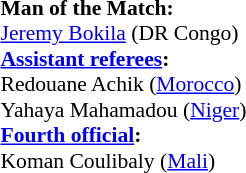<table width=50% style="font-size: 90%">
<tr>
<td><br><strong>Man of the Match:</strong>
<br><a href='#'>Jeremy Bokila</a> (DR Congo)<br><strong><a href='#'>Assistant referees</a>:</strong>
<br>Redouane Achik (<a href='#'>Morocco</a>)
<br>Yahaya Mahamadou (<a href='#'>Niger</a>)
<br><strong><a href='#'>Fourth official</a>:</strong>
<br>Koman Coulibaly (<a href='#'>Mali</a>)</td>
</tr>
</table>
